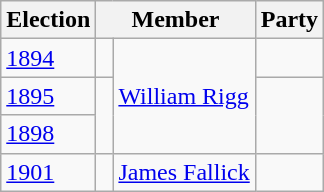<table class="wikitable">
<tr>
<th>Election</th>
<th colspan="2">Member</th>
<th>Party</th>
</tr>
<tr>
<td><a href='#'>1894</a></td>
<td> </td>
<td rowspan="3"><a href='#'>William Rigg</a></td>
<td></td>
</tr>
<tr>
<td><a href='#'>1895</a></td>
<td rowspan="2" > </td>
<td rowspan="2"></td>
</tr>
<tr>
<td><a href='#'>1898</a></td>
</tr>
<tr>
<td><a href='#'>1901</a></td>
<td> </td>
<td><a href='#'>James Fallick</a></td>
<td></td>
</tr>
</table>
